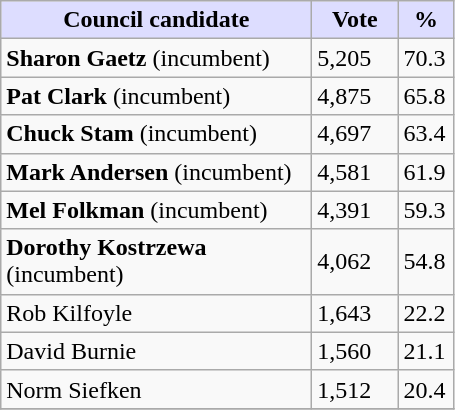<table class="wikitable">
<tr>
<th style="background:#ddf;" width="200px">Council candidate</th>
<th style="background:#ddf;" width="50px">Vote</th>
<th style="background:#ddf;" width="30px">%</th>
</tr>
<tr>
<td><strong>Sharon Gaetz</strong> (incumbent)</td>
<td>5,205</td>
<td>70.3</td>
</tr>
<tr>
<td><strong>Pat Clark</strong> (incumbent)</td>
<td>4,875</td>
<td>65.8</td>
</tr>
<tr>
<td><strong>Chuck Stam</strong> (incumbent)</td>
<td>4,697</td>
<td>63.4</td>
</tr>
<tr>
<td><strong>Mark Andersen</strong> (incumbent)</td>
<td>4,581</td>
<td>61.9</td>
</tr>
<tr>
<td><strong>Mel Folkman</strong> (incumbent)</td>
<td>4,391</td>
<td>59.3</td>
</tr>
<tr>
<td><strong>Dorothy Kostrzewa</strong> (incumbent)</td>
<td>4,062</td>
<td>54.8</td>
</tr>
<tr>
<td>Rob Kilfoyle</td>
<td>1,643</td>
<td>22.2</td>
</tr>
<tr>
<td>David Burnie</td>
<td>1,560</td>
<td>21.1</td>
</tr>
<tr>
<td>Norm Siefken</td>
<td>1,512</td>
<td>20.4</td>
</tr>
<tr>
</tr>
</table>
